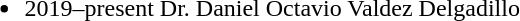<table>
<tr>
<td valign="top"><br><ul><li>2019–present Dr. Daniel Octavio Valdez Delgadillo</li></ul></td>
</tr>
<tr>
</tr>
</table>
